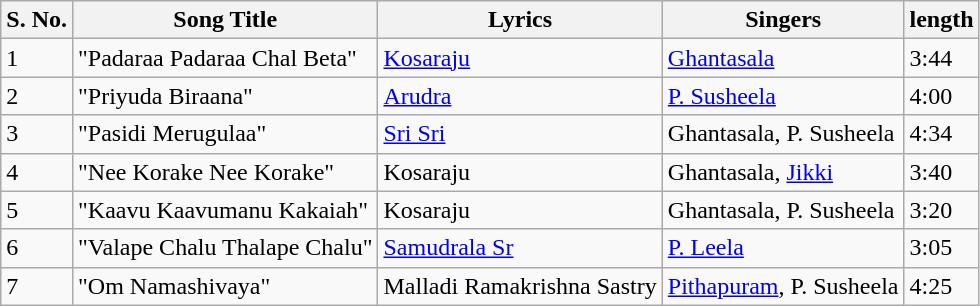<table class="wikitable">
<tr>
<th>S. No.</th>
<th>Song Title</th>
<th>Lyrics</th>
<th>Singers</th>
<th>length</th>
</tr>
<tr>
<td>1</td>
<td>"Padaraa Padaraa Chal Beta"</td>
<td><a href='#'>Kosaraju</a></td>
<td><a href='#'>Ghantasala</a></td>
<td>3:44</td>
</tr>
<tr>
<td>2</td>
<td>"Priyuda Biraana"</td>
<td><a href='#'>Arudra</a></td>
<td><a href='#'>P. Susheela</a></td>
<td>4:00</td>
</tr>
<tr>
<td>3</td>
<td>"Pasidi Merugulaa"</td>
<td><a href='#'>Sri Sri</a></td>
<td>Ghantasala, P. Susheela</td>
<td>4:34</td>
</tr>
<tr>
<td>4</td>
<td>"Nee Korake Nee Korake"</td>
<td>Kosaraju</td>
<td>Ghantasala, <a href='#'>Jikki</a></td>
<td>3:40</td>
</tr>
<tr>
<td>5</td>
<td>"Kaavu Kaavumanu Kakaiah"</td>
<td>Kosaraju</td>
<td>Ghantasala, P. Susheela</td>
<td>3:20</td>
</tr>
<tr>
<td>6</td>
<td>"Valape Chalu Thalape Chalu"</td>
<td><a href='#'>Samudrala Sr</a></td>
<td><a href='#'>P. Leela</a></td>
<td>3:05</td>
</tr>
<tr>
<td>7</td>
<td>"Om Namashivaya"</td>
<td>Malladi Ramakrishna Sastry</td>
<td><a href='#'>Pithapuram</a>, P. Susheela</td>
<td>4:25</td>
</tr>
</table>
